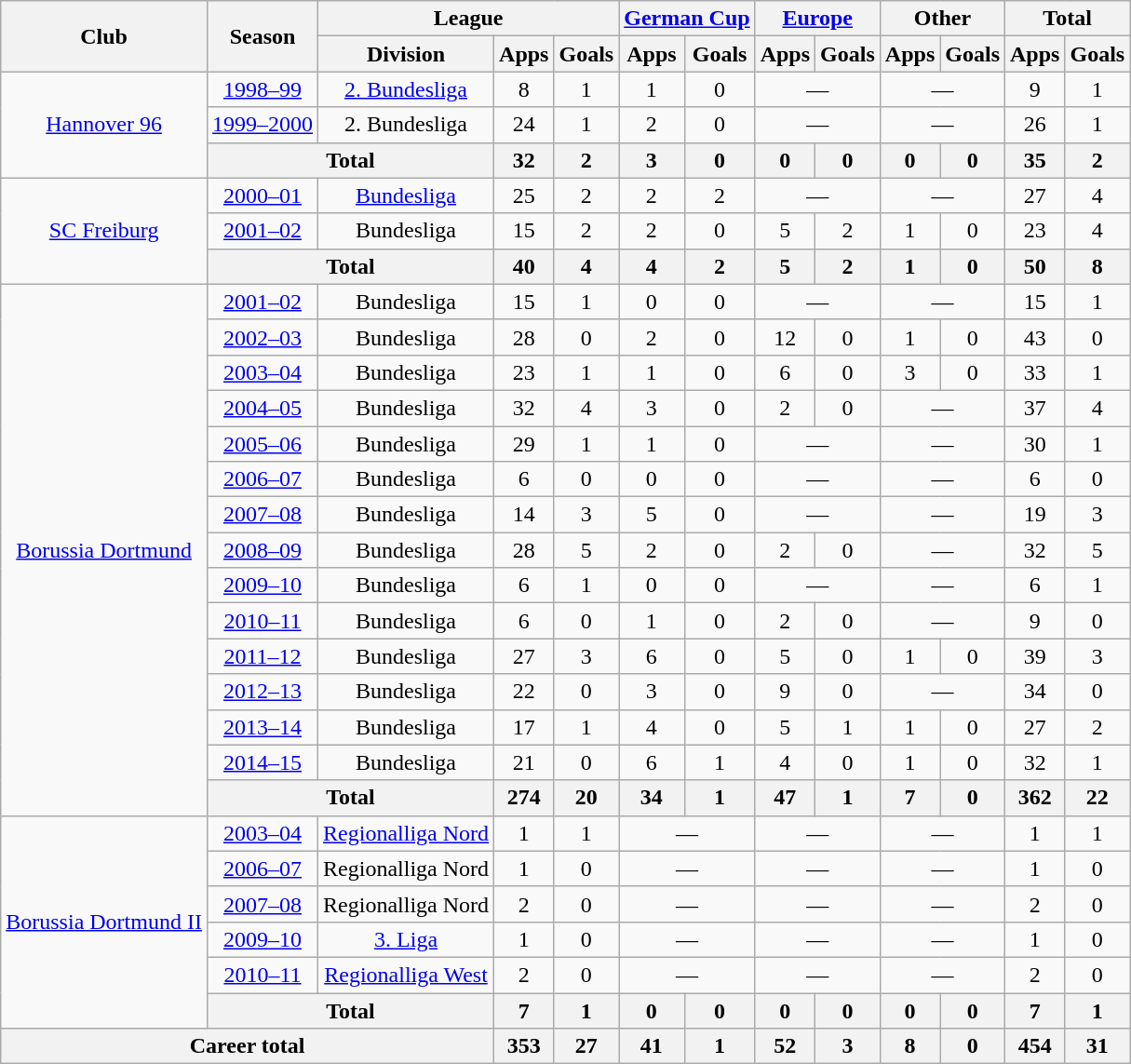<table class="wikitable" style="text-align:center">
<tr>
<th rowspan="2">Club</th>
<th rowspan="2">Season</th>
<th colspan="3">League</th>
<th colspan="2"><a href='#'>German Cup</a></th>
<th colspan="2"><a href='#'>Europe</a></th>
<th colspan="2">Other</th>
<th colspan="2">Total</th>
</tr>
<tr>
<th>Division</th>
<th>Apps</th>
<th>Goals</th>
<th>Apps</th>
<th>Goals</th>
<th>Apps</th>
<th>Goals</th>
<th>Apps</th>
<th>Goals</th>
<th>Apps</th>
<th>Goals</th>
</tr>
<tr>
<td rowspan="3"><a href='#'>Hannover 96</a></td>
<td><a href='#'>1998–99</a></td>
<td><a href='#'>2. Bundesliga</a></td>
<td>8</td>
<td>1</td>
<td>1</td>
<td>0</td>
<td colspan="2">—</td>
<td colspan="2">—</td>
<td>9</td>
<td>1</td>
</tr>
<tr>
<td><a href='#'>1999–2000</a></td>
<td>2. Bundesliga</td>
<td>24</td>
<td>1</td>
<td>2</td>
<td>0</td>
<td colspan="2">—</td>
<td colspan="2">—</td>
<td>26</td>
<td>1</td>
</tr>
<tr>
<th colspan="2">Total</th>
<th>32</th>
<th>2</th>
<th>3</th>
<th>0</th>
<th>0</th>
<th>0</th>
<th>0</th>
<th>0</th>
<th>35</th>
<th>2</th>
</tr>
<tr>
<td rowspan="3"><a href='#'>SC Freiburg</a></td>
<td><a href='#'>2000–01</a></td>
<td><a href='#'>Bundesliga</a></td>
<td>25</td>
<td>2</td>
<td>2</td>
<td>2</td>
<td colspan="2">—</td>
<td colspan="2">—</td>
<td>27</td>
<td>4</td>
</tr>
<tr>
<td><a href='#'>2001–02</a></td>
<td>Bundesliga</td>
<td>15</td>
<td>2</td>
<td>2</td>
<td>0</td>
<td>5</td>
<td>2</td>
<td>1</td>
<td>0</td>
<td>23</td>
<td>4</td>
</tr>
<tr>
<th colspan="2">Total</th>
<th>40</th>
<th>4</th>
<th>4</th>
<th>2</th>
<th>5</th>
<th>2</th>
<th>1</th>
<th>0</th>
<th>50</th>
<th>8</th>
</tr>
<tr>
<td rowspan="15"><a href='#'>Borussia Dortmund</a></td>
<td><a href='#'>2001–02</a></td>
<td>Bundesliga</td>
<td>15</td>
<td>1</td>
<td>0</td>
<td>0</td>
<td colspan="2">—</td>
<td colspan="2">—</td>
<td>15</td>
<td>1</td>
</tr>
<tr>
<td><a href='#'>2002–03</a></td>
<td>Bundesliga</td>
<td>28</td>
<td>0</td>
<td>2</td>
<td>0</td>
<td>12</td>
<td>0</td>
<td>1</td>
<td>0</td>
<td>43</td>
<td>0</td>
</tr>
<tr>
<td><a href='#'>2003–04</a></td>
<td>Bundesliga</td>
<td>23</td>
<td>1</td>
<td>1</td>
<td>0</td>
<td>6</td>
<td>0</td>
<td>3</td>
<td>0</td>
<td>33</td>
<td>1</td>
</tr>
<tr>
<td><a href='#'>2004–05</a></td>
<td>Bundesliga</td>
<td>32</td>
<td>4</td>
<td>3</td>
<td>0</td>
<td>2</td>
<td>0</td>
<td colspan="2">—</td>
<td>37</td>
<td>4</td>
</tr>
<tr>
<td><a href='#'>2005–06</a></td>
<td>Bundesliga</td>
<td>29</td>
<td>1</td>
<td>1</td>
<td>0</td>
<td colspan="2">—</td>
<td colspan="2">—</td>
<td>30</td>
<td>1</td>
</tr>
<tr>
<td><a href='#'>2006–07</a></td>
<td>Bundesliga</td>
<td>6</td>
<td>0</td>
<td>0</td>
<td>0</td>
<td colspan="2">—</td>
<td colspan="2">—</td>
<td>6</td>
<td>0</td>
</tr>
<tr>
<td><a href='#'>2007–08</a></td>
<td>Bundesliga</td>
<td>14</td>
<td>3</td>
<td>5</td>
<td>0</td>
<td colspan="2">—</td>
<td colspan="2">—</td>
<td>19</td>
<td>3</td>
</tr>
<tr>
<td><a href='#'>2008–09</a></td>
<td>Bundesliga</td>
<td>28</td>
<td>5</td>
<td>2</td>
<td>0</td>
<td>2</td>
<td>0</td>
<td colspan="2">—</td>
<td>32</td>
<td>5</td>
</tr>
<tr>
<td><a href='#'>2009–10</a></td>
<td>Bundesliga</td>
<td>6</td>
<td>1</td>
<td>0</td>
<td>0</td>
<td colspan="2">—</td>
<td colspan="2">—</td>
<td>6</td>
<td>1</td>
</tr>
<tr>
<td><a href='#'>2010–11</a></td>
<td>Bundesliga</td>
<td>6</td>
<td>0</td>
<td>1</td>
<td>0</td>
<td>2</td>
<td>0</td>
<td colspan="2">—</td>
<td>9</td>
<td>0</td>
</tr>
<tr>
<td><a href='#'>2011–12</a></td>
<td>Bundesliga</td>
<td>27</td>
<td>3</td>
<td>6</td>
<td>0</td>
<td>5</td>
<td>0</td>
<td>1</td>
<td>0</td>
<td>39</td>
<td>3</td>
</tr>
<tr>
<td><a href='#'>2012–13</a></td>
<td>Bundesliga</td>
<td>22</td>
<td>0</td>
<td>3</td>
<td>0</td>
<td>9</td>
<td>0</td>
<td colspan="2">—</td>
<td>34</td>
<td>0</td>
</tr>
<tr>
<td><a href='#'>2013–14</a></td>
<td>Bundesliga</td>
<td>17</td>
<td>1</td>
<td>4</td>
<td>0</td>
<td>5</td>
<td>1</td>
<td>1</td>
<td>0</td>
<td>27</td>
<td>2</td>
</tr>
<tr>
<td><a href='#'>2014–15</a></td>
<td>Bundesliga</td>
<td>21</td>
<td>0</td>
<td>6</td>
<td>1</td>
<td>4</td>
<td>0</td>
<td>1</td>
<td>0</td>
<td>32</td>
<td>1</td>
</tr>
<tr>
<th colspan="2">Total</th>
<th>274</th>
<th>20</th>
<th>34</th>
<th>1</th>
<th>47</th>
<th>1</th>
<th>7</th>
<th>0</th>
<th>362</th>
<th>22</th>
</tr>
<tr>
<td rowspan="6"><a href='#'>Borussia Dortmund II</a></td>
<td><a href='#'>2003–04</a></td>
<td><a href='#'>Regionalliga Nord</a></td>
<td>1</td>
<td>1</td>
<td colspan="2">—</td>
<td colspan="2">—</td>
<td colspan="2">—</td>
<td>1</td>
<td>1</td>
</tr>
<tr>
<td><a href='#'>2006–07</a></td>
<td>Regionalliga Nord</td>
<td>1</td>
<td>0</td>
<td colspan="2">—</td>
<td colspan="2">—</td>
<td colspan="2">—</td>
<td>1</td>
<td>0</td>
</tr>
<tr>
<td><a href='#'>2007–08</a></td>
<td>Regionalliga Nord</td>
<td>2</td>
<td>0</td>
<td colspan="2">—</td>
<td colspan="2">—</td>
<td colspan="2">—</td>
<td>2</td>
<td>0</td>
</tr>
<tr>
<td><a href='#'>2009–10</a></td>
<td><a href='#'>3. Liga</a></td>
<td>1</td>
<td>0</td>
<td colspan="2">—</td>
<td colspan="2">—</td>
<td colspan="2">—</td>
<td>1</td>
<td>0</td>
</tr>
<tr>
<td><a href='#'>2010–11</a></td>
<td><a href='#'>Regionalliga West</a></td>
<td>2</td>
<td>0</td>
<td colspan="2">—</td>
<td colspan="2">—</td>
<td colspan="2">—</td>
<td>2</td>
<td>0</td>
</tr>
<tr>
<th colspan="2">Total</th>
<th>7</th>
<th>1</th>
<th>0</th>
<th>0</th>
<th>0</th>
<th>0</th>
<th>0</th>
<th>0</th>
<th>7</th>
<th>1</th>
</tr>
<tr>
<th colspan="3">Career total</th>
<th>353</th>
<th>27</th>
<th>41</th>
<th>1</th>
<th>52</th>
<th>3</th>
<th>8</th>
<th>0</th>
<th>454</th>
<th>31</th>
</tr>
</table>
